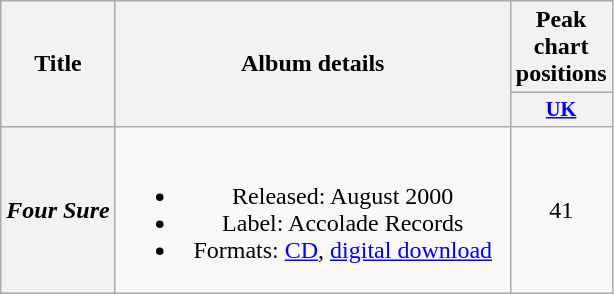<table class="wikitable plainrowheaders" style="text-align:center;">
<tr>
<th scope="col" rowspan="2">Title</th>
<th scope="col" rowspan="2" style="width:16em;">Album details</th>
<th scope="col" colspan="1">Peak chart positions</th>
</tr>
<tr>
<th scope="col" style="width:3em;font-size:85%;"><a href='#'>UK</a><br></th>
</tr>
<tr>
<th scope="row"><em>Four Sure</em></th>
<td><br><ul><li>Released: August 2000</li><li>Label: Accolade Records</li><li>Formats: <a href='#'>CD</a>, <a href='#'>digital download</a></li></ul></td>
<td>41</td>
</tr>
</table>
